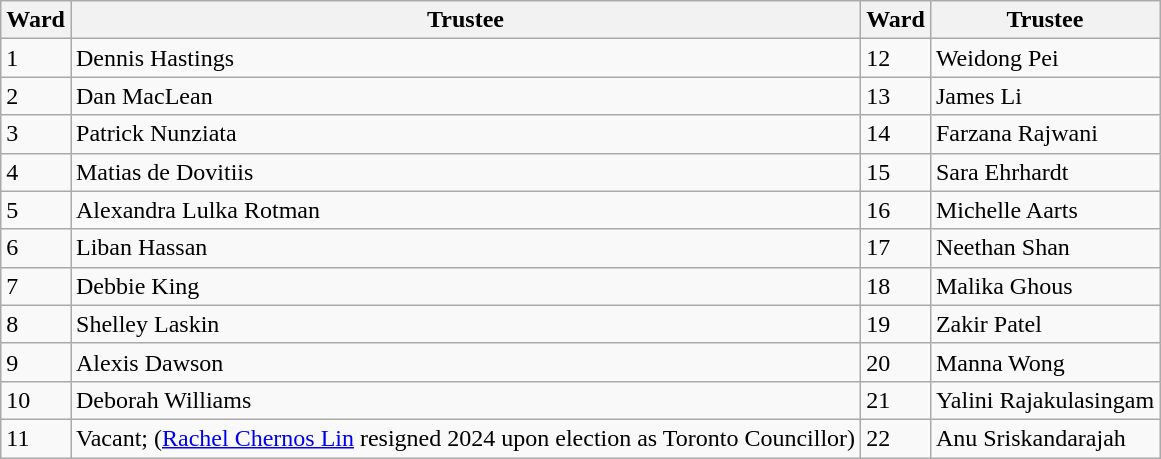<table class="wikitable">
<tr>
<th>Ward</th>
<th>Trustee</th>
<th>Ward</th>
<th>Trustee</th>
</tr>
<tr>
<td>1</td>
<td>Dennis Hastings</td>
<td>12</td>
<td>Weidong Pei</td>
</tr>
<tr>
<td>2</td>
<td>Dan MacLean</td>
<td>13</td>
<td>James Li</td>
</tr>
<tr>
<td>3</td>
<td>Patrick Nunziata</td>
<td>14</td>
<td>Farzana Rajwani</td>
</tr>
<tr>
<td>4</td>
<td>Matias de Dovitiis</td>
<td>15</td>
<td>Sara Ehrhardt</td>
</tr>
<tr>
<td>5</td>
<td>Alexandra Lulka Rotman</td>
<td>16</td>
<td>Michelle Aarts</td>
</tr>
<tr>
<td>6</td>
<td>Liban Hassan</td>
<td>17</td>
<td>Neethan Shan</td>
</tr>
<tr>
<td>7</td>
<td>Debbie King</td>
<td>18</td>
<td>Malika Ghous</td>
</tr>
<tr>
<td>8</td>
<td>Shelley Laskin</td>
<td>19</td>
<td>Zakir Patel</td>
</tr>
<tr>
<td>9</td>
<td>Alexis Dawson</td>
<td>20</td>
<td>Manna Wong</td>
</tr>
<tr>
<td>10</td>
<td>Deborah Williams</td>
<td>21</td>
<td>Yalini Rajakulasingam</td>
</tr>
<tr>
<td>11</td>
<td>Vacant; (<a href='#'>Rachel Chernos Lin</a> resigned 2024 upon election as Toronto Councillor)</td>
<td>22</td>
<td>Anu Sriskandarajah</td>
</tr>
</table>
